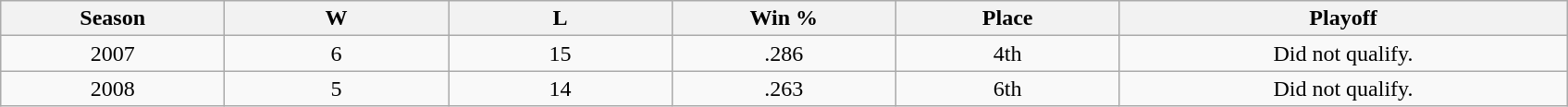<table class="wikitable">
<tr>
<th bgcolor="#DDDDFF" width="5%">Season</th>
<th bgcolor="#DDDDFF" width="5%">W</th>
<th bgcolor="#DDDDFF" width="5%">L</th>
<th bgcolor="#DDDDFF" width="5%">Win %</th>
<th bgcolor="#DDDDFF" width="5%">Place</th>
<th bgcolor="#DDDDFF" width="10%">Playoff</th>
</tr>
<tr align=center>
<td>2007</td>
<td>6</td>
<td>15</td>
<td>.286</td>
<td>4th</td>
<td>Did not qualify.</td>
</tr>
<tr align=center>
<td>2008</td>
<td>5</td>
<td>14</td>
<td>.263</td>
<td>6th</td>
<td>Did not qualify.</td>
</tr>
</table>
